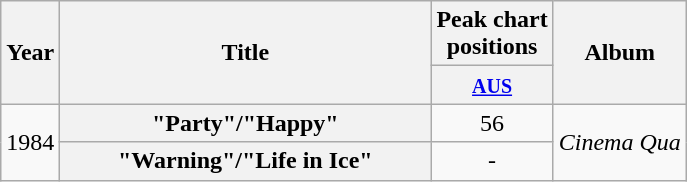<table class="wikitable plainrowheaders" style="text-align:center;" border="1">
<tr>
<th scope="col" rowspan="2">Year</th>
<th scope="col" rowspan="2" style="width:15em;">Title</th>
<th scope="col" colspan="1">Peak chart<br>positions</th>
<th scope="col" rowspan="2">Album</th>
</tr>
<tr>
<th scope="col" style="text-align:center;"><small><a href='#'>AUS</a></small><br></th>
</tr>
<tr>
<td rowspan="2">1984</td>
<th scope="row">"Party"/"Happy"</th>
<td style="text-align:center;">56</td>
<td rowspan="2"><em>Cinema Qua</em></td>
</tr>
<tr>
<th scope="row">"Warning"/"Life in Ice"</th>
<td style="text-align:center;">-</td>
</tr>
</table>
